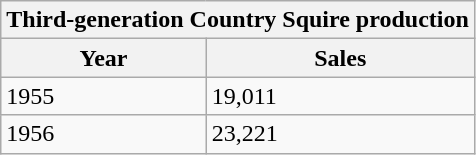<table class="wikitable">
<tr>
<th colspan="2">Third-generation Country Squire production</th>
</tr>
<tr>
<th>Year</th>
<th>Sales</th>
</tr>
<tr>
<td>1955</td>
<td>19,011</td>
</tr>
<tr>
<td>1956</td>
<td>23,221</td>
</tr>
</table>
